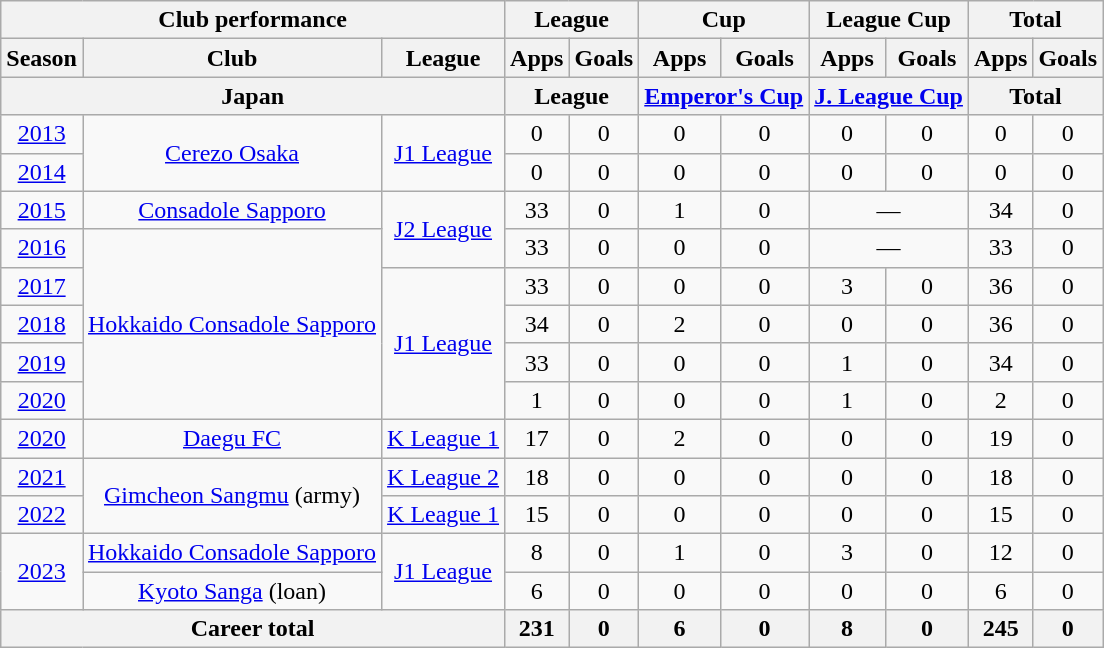<table class="wikitable" style="text-align:center">
<tr>
<th colspan=3>Club performance</th>
<th colspan=2>League</th>
<th colspan=2>Cup</th>
<th colspan=2>League Cup</th>
<th colspan=2>Total</th>
</tr>
<tr>
<th>Season</th>
<th>Club</th>
<th>League</th>
<th>Apps</th>
<th>Goals</th>
<th>Apps</th>
<th>Goals</th>
<th>Apps</th>
<th>Goals</th>
<th>Apps</th>
<th>Goals</th>
</tr>
<tr>
<th colspan=3>Japan</th>
<th colspan=2>League</th>
<th colspan=2><a href='#'>Emperor's Cup</a></th>
<th colspan=2><a href='#'>J. League Cup</a></th>
<th colspan=2>Total</th>
</tr>
<tr>
<td><a href='#'>2013</a></td>
<td rowspan="2"><a href='#'>Cerezo Osaka</a></td>
<td rowspan="2"><a href='#'>J1 League</a></td>
<td>0</td>
<td>0</td>
<td>0</td>
<td>0</td>
<td>0</td>
<td>0</td>
<td>0</td>
<td>0</td>
</tr>
<tr>
<td><a href='#'>2014</a></td>
<td>0</td>
<td>0</td>
<td>0</td>
<td>0</td>
<td>0</td>
<td>0</td>
<td>0</td>
<td>0</td>
</tr>
<tr>
<td><a href='#'>2015</a></td>
<td><a href='#'>Consadole Sapporo</a></td>
<td rowspan="2"><a href='#'>J2 League</a></td>
<td>33</td>
<td>0</td>
<td>1</td>
<td>0</td>
<td colspan="2">—</td>
<td>34</td>
<td>0</td>
</tr>
<tr>
<td><a href='#'>2016</a></td>
<td rowspan="5"><a href='#'>Hokkaido Consadole Sapporo</a></td>
<td>33</td>
<td>0</td>
<td>0</td>
<td>0</td>
<td colspan="2">—</td>
<td>33</td>
<td>0</td>
</tr>
<tr>
<td><a href='#'>2017</a></td>
<td rowspan="4"><a href='#'>J1 League</a></td>
<td>33</td>
<td>0</td>
<td>0</td>
<td>0</td>
<td>3</td>
<td>0</td>
<td>36</td>
<td>0</td>
</tr>
<tr>
<td><a href='#'>2018</a></td>
<td>34</td>
<td>0</td>
<td>2</td>
<td>0</td>
<td>0</td>
<td>0</td>
<td>36</td>
<td>0</td>
</tr>
<tr>
<td><a href='#'>2019</a></td>
<td>33</td>
<td>0</td>
<td>0</td>
<td>0</td>
<td>1</td>
<td>0</td>
<td>34</td>
<td>0</td>
</tr>
<tr>
<td><a href='#'>2020</a></td>
<td>1</td>
<td>0</td>
<td>0</td>
<td>0</td>
<td>1</td>
<td>0</td>
<td>2</td>
<td>0</td>
</tr>
<tr>
<td><a href='#'>2020</a></td>
<td><a href='#'>Daegu FC</a></td>
<td><a href='#'>K League 1</a></td>
<td>17</td>
<td>0</td>
<td>2</td>
<td>0</td>
<td>0</td>
<td>0</td>
<td>19</td>
<td>0</td>
</tr>
<tr>
<td><a href='#'>2021</a></td>
<td rowspan="2"><a href='#'>Gimcheon Sangmu</a> (army)</td>
<td><a href='#'>K League 2</a></td>
<td>18</td>
<td>0</td>
<td>0</td>
<td>0</td>
<td>0</td>
<td>0</td>
<td>18</td>
<td>0</td>
</tr>
<tr>
<td rowspan="1"><a href='#'>2022</a></td>
<td rowspan="1"><a href='#'>K League 1</a></td>
<td>15</td>
<td>0</td>
<td>0</td>
<td>0</td>
<td>0</td>
<td>0</td>
<td>15</td>
<td>0</td>
</tr>
<tr>
<td rowspan="2"><a href='#'>2023</a></td>
<td><a href='#'>Hokkaido Consadole Sapporo</a></td>
<td rowspan="2"><a href='#'>J1 League</a></td>
<td>8</td>
<td>0</td>
<td>1</td>
<td>0</td>
<td>3</td>
<td>0</td>
<td>12</td>
<td>0</td>
</tr>
<tr>
<td><a href='#'>Kyoto Sanga</a> (loan)</td>
<td>6</td>
<td>0</td>
<td>0</td>
<td>0</td>
<td>0</td>
<td>0</td>
<td>6</td>
<td>0</td>
</tr>
<tr>
<th colspan=3>Career total</th>
<th>231</th>
<th>0</th>
<th>6</th>
<th>0</th>
<th>8</th>
<th>0</th>
<th>245</th>
<th>0</th>
</tr>
</table>
